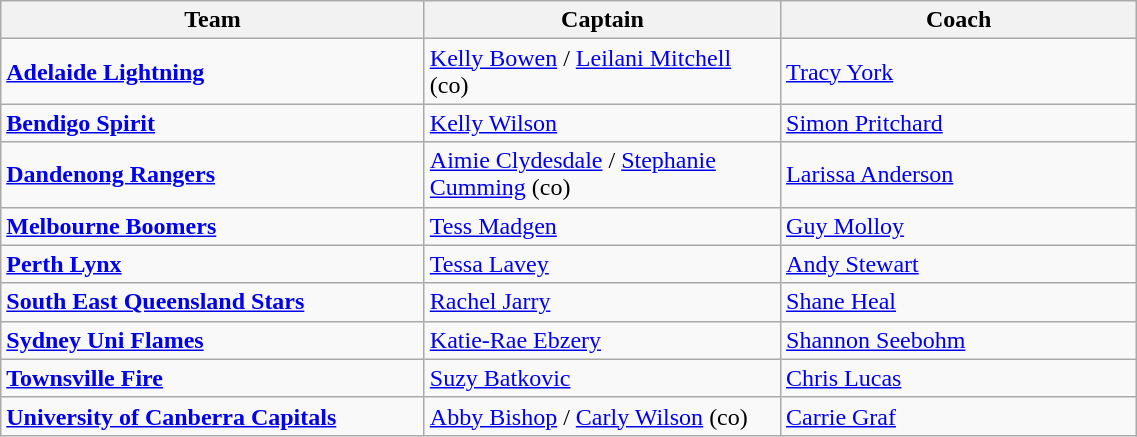<table class="wikitable" style="width: 60%">
<tr>
<th colspan=1 width=150>Team</th>
<th width=125>Captain</th>
<th width=125>Coach</th>
</tr>
<tr>
<td><strong><a href='#'>Adelaide Lightning</a></strong></td>
<td><a href='#'>Kelly Bowen</a> / <a href='#'>Leilani Mitchell</a> (co)</td>
<td><a href='#'>Tracy York</a></td>
</tr>
<tr>
<td><strong><a href='#'>Bendigo Spirit</a></strong></td>
<td><a href='#'>Kelly Wilson</a></td>
<td><a href='#'>Simon Pritchard</a></td>
</tr>
<tr>
<td><strong><a href='#'>Dandenong Rangers</a></strong></td>
<td><a href='#'>Aimie Clydesdale</a> / <a href='#'>Stephanie Cumming</a> (co)</td>
<td><a href='#'>Larissa Anderson</a></td>
</tr>
<tr>
<td><strong><a href='#'>Melbourne Boomers</a></strong></td>
<td><a href='#'>Tess Madgen</a></td>
<td><a href='#'>Guy Molloy</a></td>
</tr>
<tr>
<td><strong><a href='#'>Perth Lynx</a></strong></td>
<td><a href='#'>Tessa Lavey</a></td>
<td><a href='#'>Andy Stewart</a></td>
</tr>
<tr>
<td><strong><a href='#'>South East Queensland Stars</a></strong></td>
<td><a href='#'>Rachel Jarry</a></td>
<td><a href='#'>Shane Heal</a></td>
</tr>
<tr>
<td><strong><a href='#'>Sydney Uni Flames</a></strong></td>
<td><a href='#'>Katie-Rae Ebzery</a></td>
<td><a href='#'>Shannon Seebohm</a></td>
</tr>
<tr>
<td><strong><a href='#'>Townsville Fire</a></strong></td>
<td><a href='#'>Suzy Batkovic</a></td>
<td><a href='#'>Chris Lucas</a></td>
</tr>
<tr>
<td><strong><a href='#'>University of Canberra Capitals</a></strong></td>
<td><a href='#'>Abby Bishop</a> / <a href='#'>Carly Wilson</a> (co)</td>
<td><a href='#'>Carrie Graf</a></td>
</tr>
</table>
